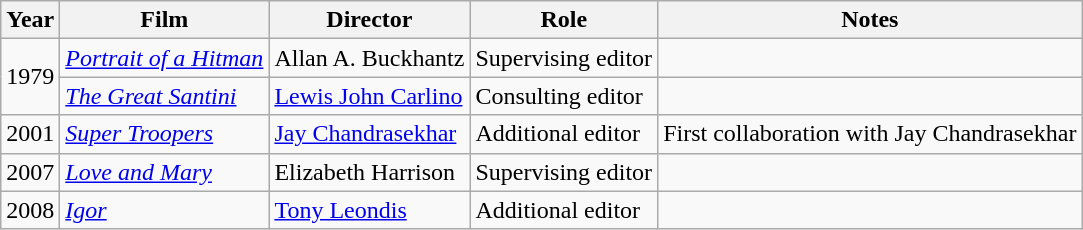<table class="wikitable">
<tr>
<th>Year</th>
<th>Film</th>
<th>Director</th>
<th>Role</th>
<th>Notes</th>
</tr>
<tr>
<td rowspan=2>1979</td>
<td><em><a href='#'>Portrait of a Hitman</a></em></td>
<td>Allan A. Buckhantz</td>
<td>Supervising editor</td>
<td></td>
</tr>
<tr>
<td><em><a href='#'>The Great Santini</a></em></td>
<td><a href='#'>Lewis John Carlino</a></td>
<td>Consulting editor</td>
<td></td>
</tr>
<tr>
<td>2001</td>
<td><em><a href='#'>Super Troopers</a></em></td>
<td><a href='#'>Jay Chandrasekhar</a></td>
<td>Additional editor</td>
<td>First collaboration with Jay Chandrasekhar</td>
</tr>
<tr>
<td>2007</td>
<td><em><a href='#'>Love and Mary</a></em></td>
<td>Elizabeth Harrison</td>
<td>Supervising editor</td>
<td></td>
</tr>
<tr>
<td>2008</td>
<td><em><a href='#'>Igor</a></em></td>
<td><a href='#'>Tony Leondis</a></td>
<td>Additional editor</td>
<td></td>
</tr>
</table>
